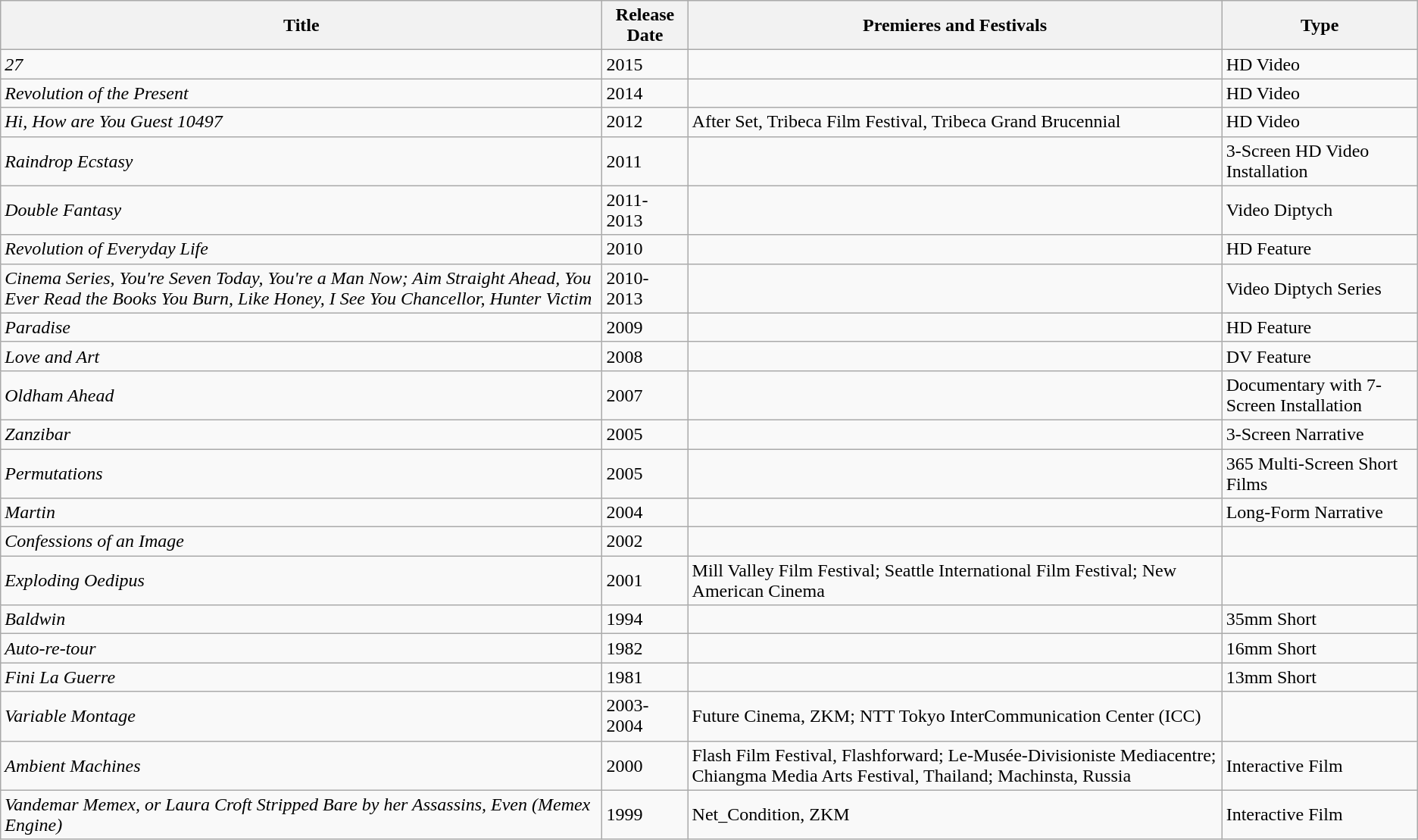<table class="wikitable">
<tr>
<th>Title</th>
<th>Release Date</th>
<th>Premieres and Festivals</th>
<th>Type</th>
</tr>
<tr>
<td><em>27</em></td>
<td>2015</td>
<td></td>
<td>HD Video</td>
</tr>
<tr>
<td><em>Revolution of the Present</em></td>
<td>2014</td>
<td></td>
<td>HD Video</td>
</tr>
<tr>
<td><em>Hi, How are You Guest 10497</em></td>
<td>2012</td>
<td>After Set, Tribeca Film Festival, Tribeca Grand Brucennial</td>
<td>HD Video</td>
</tr>
<tr>
<td><em>Raindrop Ecstasy</em></td>
<td>2011</td>
<td></td>
<td>3-Screen HD Video Installation</td>
</tr>
<tr>
<td><em>Double Fantasy</em></td>
<td>2011-2013</td>
<td></td>
<td>Video Diptych</td>
</tr>
<tr>
<td><em>Revolution of Everyday Life</em></td>
<td>2010</td>
<td></td>
<td>HD Feature</td>
</tr>
<tr>
<td><em>Cinema Series, You're Seven Today, You're a Man Now; Aim Straight Ahead, You Ever Read the Books You Burn, Like Honey, I See You Chancellor, Hunter Victim</em></td>
<td>2010-2013</td>
<td></td>
<td>Video Diptych Series</td>
</tr>
<tr>
<td><em>Paradise</em></td>
<td>2009</td>
<td></td>
<td>HD Feature</td>
</tr>
<tr>
<td><em>Love and Art</em></td>
<td>2008</td>
<td></td>
<td>DV Feature</td>
</tr>
<tr>
<td><em>Oldham Ahead</em></td>
<td>2007</td>
<td></td>
<td>Documentary with 7-Screen Installation</td>
</tr>
<tr>
<td><em>Zanzibar</em></td>
<td>2005</td>
<td></td>
<td>3-Screen Narrative</td>
</tr>
<tr>
<td><em>Permutations</em></td>
<td>2005</td>
<td></td>
<td>365 Multi-Screen Short Films</td>
</tr>
<tr>
<td><em>Martin</em></td>
<td>2004</td>
<td></td>
<td>Long-Form Narrative</td>
</tr>
<tr>
<td><em>Confessions of an Image</em></td>
<td>2002</td>
<td></td>
<td></td>
</tr>
<tr>
<td><em>Exploding Oedipus</em></td>
<td>2001</td>
<td>Mill Valley Film Festival; Seattle International Film Festival; New American Cinema</td>
<td></td>
</tr>
<tr>
<td><em>Baldwin</em></td>
<td>1994</td>
<td></td>
<td>35mm Short</td>
</tr>
<tr>
<td><em>Auto-re-tour</em></td>
<td>1982</td>
<td></td>
<td>16mm Short</td>
</tr>
<tr>
<td><em>Fini La Guerre</em></td>
<td>1981</td>
<td></td>
<td>13mm Short</td>
</tr>
<tr>
<td><em>Variable Montage</em></td>
<td>2003-2004</td>
<td>Future Cinema, ZKM; NTT Tokyo InterCommunication Center (ICC)</td>
<td></td>
</tr>
<tr>
<td><em>Ambient Machines</em></td>
<td>2000</td>
<td>Flash Film Festival, Flashforward; Le-Musée-Divisioniste Mediacentre; Chiangma Media Arts Festival, Thailand; Machinsta, Russia</td>
<td>Interactive Film</td>
</tr>
<tr>
<td><em>Vandemar Memex, or Laura Croft Stripped Bare by her Assassins, Even (Memex Engine)</em></td>
<td>1999</td>
<td>Net_Condition, ZKM</td>
<td>Interactive Film</td>
</tr>
</table>
